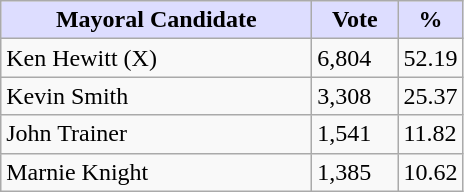<table class="wikitable">
<tr>
<th style="background:#ddf; width:200px;">Mayoral Candidate</th>
<th style="background:#ddf; width:50px;">Vote</th>
<th style="background:#ddf; width:30px;">%</th>
</tr>
<tr>
<td>Ken Hewitt (X)</td>
<td>6,804</td>
<td>52.19</td>
</tr>
<tr>
<td>Kevin Smith</td>
<td>3,308</td>
<td>25.37</td>
</tr>
<tr>
<td>John Trainer</td>
<td>1,541</td>
<td>11.82</td>
</tr>
<tr>
<td>Marnie Knight</td>
<td>1,385</td>
<td>10.62</td>
</tr>
</table>
